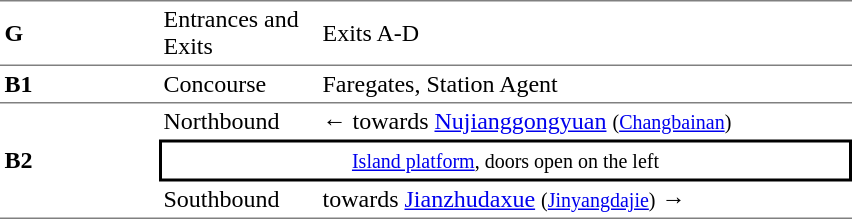<table cellspacing=0 cellpadding=3>
<tr>
<td style="border-top:solid 1px gray;border-bottom:solid 1px gray;" width=100><strong>G</strong></td>
<td style="border-top:solid 1px gray;border-bottom:solid 1px gray;" width=100>Entrances and Exits</td>
<td style="border-top:solid 1px gray;border-bottom:solid 1px gray;" width=350>Exits A-D</td>
</tr>
<tr>
<td style="border-bottom:solid 1px gray;"><strong>B1</strong></td>
<td style="border-bottom:solid 1px gray;">Concourse</td>
<td style="border-bottom:solid 1px gray;">Faregates, Station Agent</td>
</tr>
<tr>
<td style="border-bottom:solid 1px gray;" rowspan=3><strong>B2</strong></td>
<td>Northbound</td>
<td>←  towards <a href='#'>Nujianggongyuan</a> <small>(<a href='#'>Changbainan</a>)</small></td>
</tr>
<tr>
<td style="border-right:solid 2px black;border-left:solid 2px black;border-top:solid 2px black;border-bottom:solid 2px black;text-align:center;" colspan=2><small><a href='#'>Island platform</a>, doors open on the left</small></td>
</tr>
<tr>
<td style="border-bottom:solid 1px gray;">Southbound</td>
<td style="border-bottom:solid 1px gray;">  towards <a href='#'>Jianzhudaxue</a> <small>(<a href='#'>Jinyangdajie</a>)</small> →</td>
</tr>
</table>
